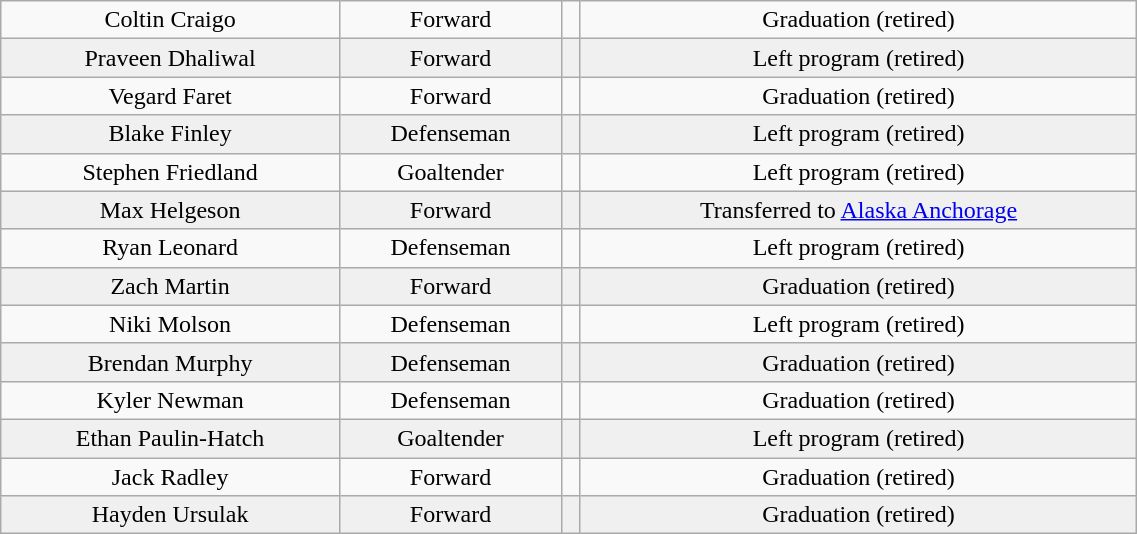<table class="wikitable" width="60%">
<tr align="center" bgcolor="">
<td>Coltin Craigo</td>
<td>Forward</td>
<td></td>
<td>Graduation (retired)</td>
</tr>
<tr align="center" bgcolor="f0f0f0">
<td>Praveen Dhaliwal</td>
<td>Forward</td>
<td></td>
<td>Left program (retired)</td>
</tr>
<tr align="center" bgcolor="">
<td>Vegard Faret</td>
<td>Forward</td>
<td></td>
<td>Graduation (retired)</td>
</tr>
<tr align="center" bgcolor="f0f0f0">
<td>Blake Finley</td>
<td>Defenseman</td>
<td></td>
<td>Left program (retired)</td>
</tr>
<tr align="center" bgcolor="">
<td>Stephen Friedland</td>
<td>Goaltender</td>
<td></td>
<td>Left program (retired)</td>
</tr>
<tr align="center" bgcolor="f0f0f0">
<td>Max Helgeson</td>
<td>Forward</td>
<td></td>
<td>Transferred to <a href='#'>Alaska Anchorage</a></td>
</tr>
<tr align="center" bgcolor="">
<td>Ryan Leonard</td>
<td>Defenseman</td>
<td></td>
<td>Left program (retired)</td>
</tr>
<tr align="center" bgcolor="f0f0f0">
<td>Zach Martin</td>
<td>Forward</td>
<td></td>
<td>Graduation (retired)</td>
</tr>
<tr align="center" bgcolor="">
<td>Niki Molson</td>
<td>Defenseman</td>
<td></td>
<td>Left program (retired)</td>
</tr>
<tr align="center" bgcolor="f0f0f0">
<td>Brendan Murphy</td>
<td>Defenseman</td>
<td></td>
<td>Graduation (retired)</td>
</tr>
<tr align="center" bgcolor="">
<td>Kyler Newman</td>
<td>Defenseman</td>
<td></td>
<td>Graduation (retired)</td>
</tr>
<tr align="center" bgcolor="f0f0f0">
<td>Ethan Paulin-Hatch</td>
<td>Goaltender</td>
<td></td>
<td>Left program (retired)</td>
</tr>
<tr align="center" bgcolor="">
<td>Jack Radley</td>
<td>Forward</td>
<td></td>
<td>Graduation (retired)</td>
</tr>
<tr align="center" bgcolor="f0f0f0">
<td>Hayden Ursulak</td>
<td>Forward</td>
<td></td>
<td>Graduation (retired)</td>
</tr>
</table>
